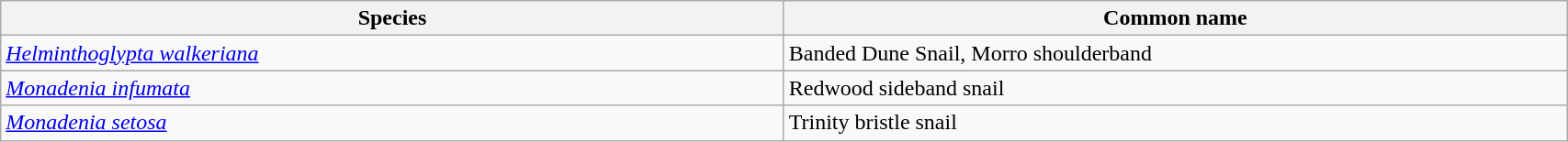<table width=90% class="wikitable">
<tr>
<th width=25%>Species</th>
<th width=25%>Common name</th>
</tr>
<tr>
<td><em><a href='#'>Helminthoglypta walkeriana</a></em></td>
<td>Banded Dune Snail, Morro shoulderband</td>
</tr>
<tr>
<td><em><a href='#'>Monadenia infumata</a></em></td>
<td>Redwood sideband snail</td>
</tr>
<tr>
<td><em><a href='#'>Monadenia setosa</a></em></td>
<td>Trinity bristle snail</td>
</tr>
</table>
